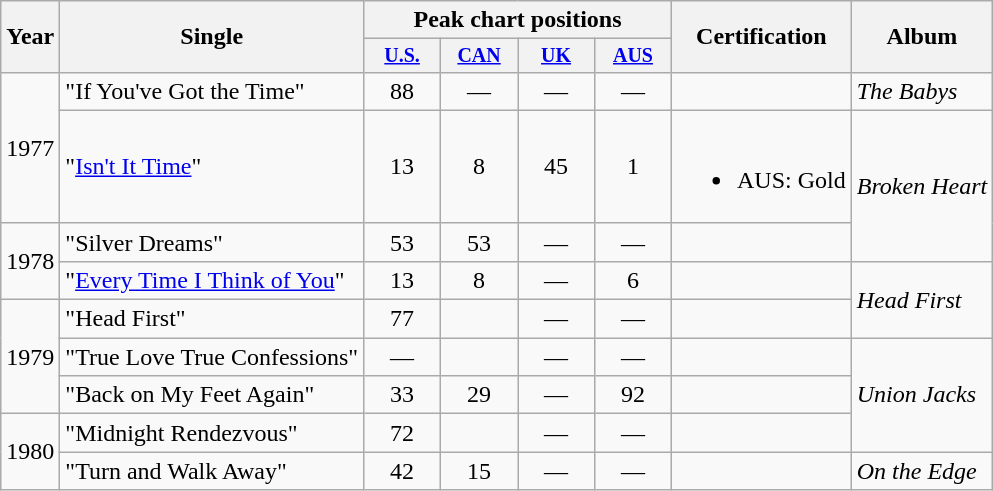<table class="wikitable" style="text-align:center;">
<tr>
<th rowspan="2">Year</th>
<th rowspan="2">Single</th>
<th colspan="4">Peak chart positions</th>
<th rowspan="2">Certification</th>
<th rowspan="2">Album</th>
</tr>
<tr style="font-size:smaller;">
<th width="45"><a href='#'>U.S.</a></th>
<th width="45"><a href='#'>CAN</a></th>
<th width="45"><a href='#'>UK</a></th>
<th width="45"><a href='#'>AUS</a></th>
</tr>
<tr>
<td rowspan="2">1977</td>
<td align="left">"If You've Got the Time"</td>
<td>88</td>
<td>—</td>
<td>—</td>
<td>—</td>
<td></td>
<td align="left"><em>The Babys</em></td>
</tr>
<tr>
<td align="left">"<a href='#'>Isn't It Time</a>"</td>
<td>13</td>
<td>8</td>
<td>45</td>
<td>1</td>
<td><br><ul><li>AUS: Gold</li></ul></td>
<td align="left" rowspan="2"><em>Broken Heart</em></td>
</tr>
<tr>
<td rowspan="2">1978</td>
<td align="left">"Silver Dreams"</td>
<td>53</td>
<td>53</td>
<td>—</td>
<td>—</td>
<td></td>
</tr>
<tr>
<td align="left">"<a href='#'>Every Time I Think of You</a>"</td>
<td>13</td>
<td>8</td>
<td>—</td>
<td>6</td>
<td></td>
<td align="left" rowspan="2"><em>Head First</em></td>
</tr>
<tr>
<td rowspan="3">1979</td>
<td align="left">"Head First"</td>
<td>77</td>
<td></td>
<td>—</td>
<td>—</td>
<td></td>
</tr>
<tr>
<td align="left">"True Love True Confessions"</td>
<td>—</td>
<td></td>
<td>—</td>
<td>—</td>
<td></td>
<td align="left" rowspan="3"><em>Union Jacks</em></td>
</tr>
<tr>
<td align="left">"Back on My Feet Again"</td>
<td>33</td>
<td>29</td>
<td>—</td>
<td>92</td>
<td></td>
</tr>
<tr>
<td rowspan="2">1980</td>
<td align="left">"Midnight Rendezvous"</td>
<td>72</td>
<td></td>
<td>—</td>
<td>—</td>
<td></td>
</tr>
<tr>
<td align="left">"Turn and Walk Away"</td>
<td>42</td>
<td>15</td>
<td>—</td>
<td>—</td>
<td></td>
<td align="left"><em>On the Edge</em></td>
</tr>
</table>
